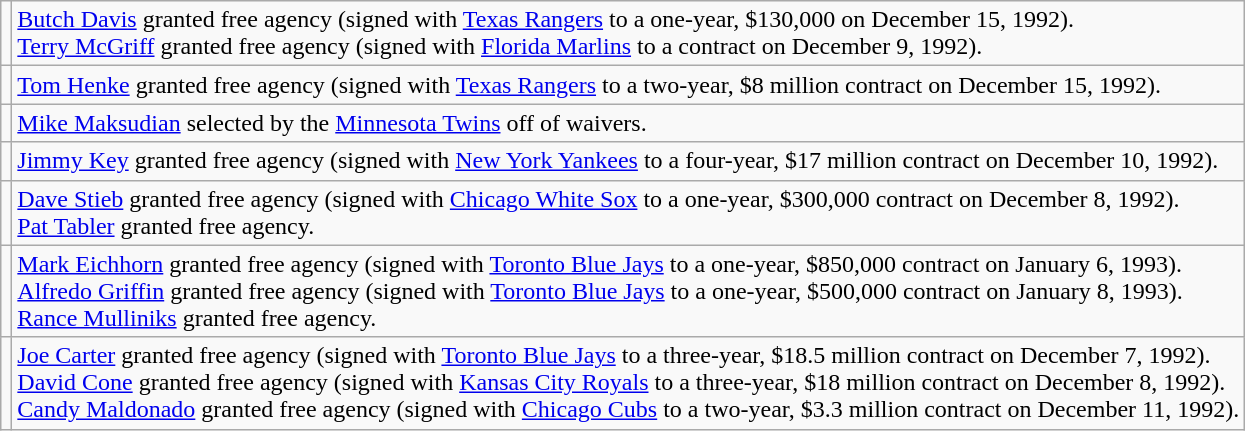<table class="wikitable">
<tr>
<td></td>
<td><a href='#'>Butch Davis</a> granted free agency (signed with <a href='#'>Texas Rangers</a> to a one-year, $130,000 on December 15, 1992). <br><a href='#'>Terry McGriff</a> granted free agency (signed with <a href='#'>Florida Marlins</a> to a contract on December 9, 1992).</td>
</tr>
<tr>
<td></td>
<td><a href='#'>Tom Henke</a> granted free agency (signed with <a href='#'>Texas Rangers</a> to a two-year, $8 million contract on December 15, 1992).</td>
</tr>
<tr>
<td></td>
<td><a href='#'>Mike Maksudian</a> selected by the <a href='#'>Minnesota Twins</a> off of waivers.</td>
</tr>
<tr>
<td></td>
<td><a href='#'>Jimmy Key</a> granted free agency (signed with <a href='#'>New York Yankees</a> to a four-year, $17 million contract on December 10, 1992).</td>
</tr>
<tr>
<td></td>
<td><a href='#'>Dave Stieb</a> granted free agency (signed with <a href='#'>Chicago White Sox</a> to a one-year, $300,000 contract on December 8, 1992). <br><a href='#'>Pat Tabler</a> granted free agency.</td>
</tr>
<tr>
<td></td>
<td><a href='#'>Mark Eichhorn</a> granted free agency (signed with <a href='#'>Toronto Blue Jays</a> to a one-year, $850,000 contract on January 6, 1993). <br><a href='#'>Alfredo Griffin</a> granted free agency (signed with <a href='#'>Toronto Blue Jays</a> to a one-year, $500,000 contract on January 8, 1993). <br><a href='#'>Rance Mulliniks</a> granted free agency.</td>
</tr>
<tr>
<td></td>
<td><a href='#'>Joe Carter</a> granted free agency (signed with <a href='#'>Toronto Blue Jays</a> to a three-year, $18.5 million contract on December 7, 1992). <br><a href='#'>David Cone</a> granted free agency (signed with <a href='#'>Kansas City Royals</a> to a three-year, $18 million contract on December 8, 1992). <br><a href='#'>Candy Maldonado</a> granted free agency (signed with <a href='#'>Chicago Cubs</a> to a two-year, $3.3 million contract on December 11, 1992).</td>
</tr>
</table>
